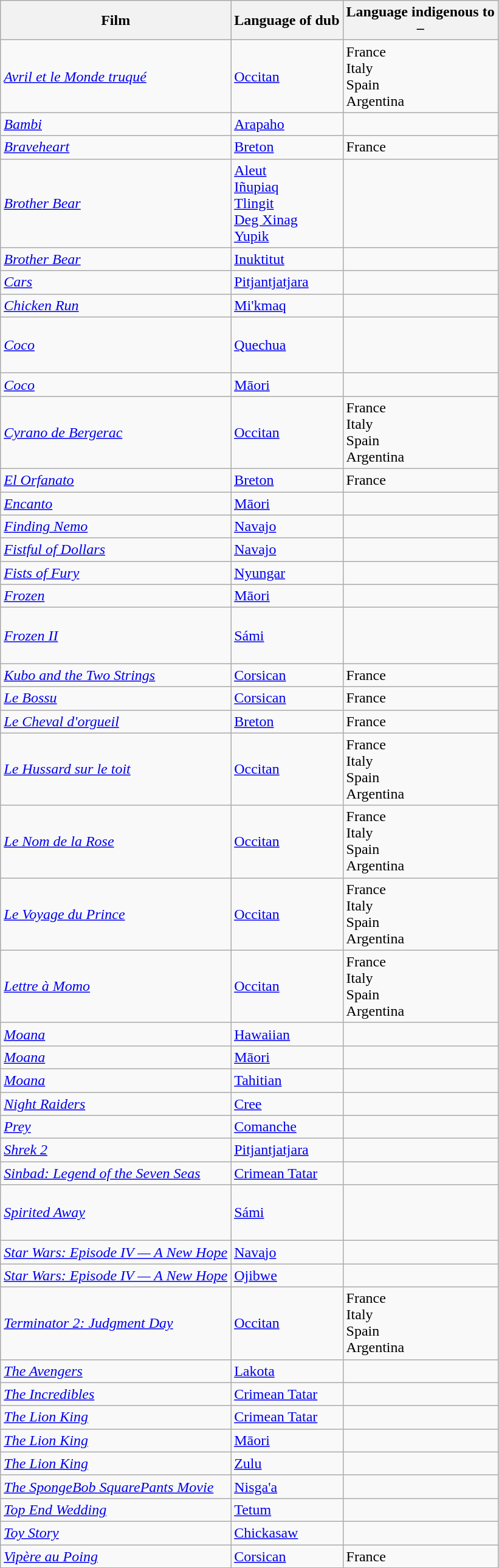<table class="wikitable sortable">
<tr>
<th>Film</th>
<th>Language of dub</th>
<th>Language indigenous to<br>–</th>
</tr>
<tr>
<td><em><a href='#'>Avril et le Monde truqué</a></em></td>
<td><a href='#'>Occitan</a></td>
<td> France<br> Italy<br> Spain<br> Argentina</td>
</tr>
<tr>
<td><em><a href='#'>Bambi</a></em></td>
<td><a href='#'>Arapaho</a></td>
<td></td>
</tr>
<tr>
<td><em><a href='#'>Braveheart</a></em></td>
<td><a href='#'>Breton</a></td>
<td> France</td>
</tr>
<tr>
<td><em><a href='#'>Brother Bear</a></em></td>
<td><a href='#'>Aleut</a><br><a href='#'>Iñupiaq</a><br><a href='#'>Tlingit</a><br><a href='#'>Deg Xinag</a><br><a href='#'>Yupik</a></td>
<td></td>
</tr>
<tr>
<td><em><a href='#'>Brother Bear</a></em></td>
<td><a href='#'>Inuktitut</a></td>
<td></td>
</tr>
<tr>
<td><em><a href='#'>Cars</a></em></td>
<td><a href='#'>Pitjantjatjara</a></td>
<td></td>
</tr>
<tr>
<td><em><a href='#'>Chicken Run</a></em></td>
<td><a href='#'>Mi'kmaq</a></td>
<td></td>
</tr>
<tr>
<td><em><a href='#'>Coco</a></em></td>
<td><a href='#'>Quechua</a></td>
<td><br><br><br></td>
</tr>
<tr>
<td><em><a href='#'>Coco</a></em></td>
<td><a href='#'>Māori</a></td>
<td></td>
</tr>
<tr>
<td><em><a href='#'>Cyrano de Bergerac</a></em></td>
<td><a href='#'>Occitan</a></td>
<td> France<br> Italy<br> Spain<br> Argentina</td>
</tr>
<tr>
<td><em><a href='#'>El Orfanato</a></em></td>
<td><a href='#'>Breton</a></td>
<td> France</td>
</tr>
<tr>
<td><em><a href='#'>Encanto</a></em></td>
<td><a href='#'>Māori</a></td>
<td></td>
</tr>
<tr>
<td><em><a href='#'>Finding Nemo</a></em></td>
<td><a href='#'>Navajo</a></td>
<td></td>
</tr>
<tr>
<td><em><a href='#'>Fistful of Dollars</a></em></td>
<td><a href='#'>Navajo</a></td>
<td></td>
</tr>
<tr>
<td><em><a href='#'>Fists of Fury</a></em></td>
<td><a href='#'>Nyungar</a></td>
<td></td>
</tr>
<tr>
<td><em><a href='#'>Frozen</a></em></td>
<td><a href='#'>Māori</a></td>
<td></td>
</tr>
<tr>
<td><em><a href='#'>Frozen II</a></em></td>
<td><a href='#'>Sámi</a></td>
<td><br><br><br></td>
</tr>
<tr>
<td><em><a href='#'>Kubo and the Two Strings</a></em></td>
<td><a href='#'>Corsican</a></td>
<td> France</td>
</tr>
<tr>
<td><em><a href='#'>Le Bossu</a></em></td>
<td><a href='#'>Corsican</a></td>
<td> France</td>
</tr>
<tr>
<td><em><a href='#'>Le Cheval d'orgueil</a></em></td>
<td><a href='#'>Breton</a></td>
<td> France</td>
</tr>
<tr>
<td><em><a href='#'>Le Hussard sur le toit</a></em></td>
<td><a href='#'>Occitan</a></td>
<td> France<br> Italy<br> Spain<br> Argentina</td>
</tr>
<tr>
<td><em><a href='#'>Le Nom de la Rose</a></em></td>
<td><a href='#'>Occitan</a></td>
<td> France<br> Italy<br> Spain<br> Argentina</td>
</tr>
<tr>
<td><em><a href='#'>Le Voyage du Prince</a></em></td>
<td><a href='#'>Occitan</a></td>
<td> France<br> Italy<br> Spain<br> Argentina</td>
</tr>
<tr>
<td><em><a href='#'>Lettre à Momo</a></em></td>
<td><a href='#'>Occitan</a></td>
<td> France<br> Italy<br> Spain<br> Argentina</td>
</tr>
<tr>
<td><em><a href='#'>Moana</a></em></td>
<td><a href='#'>Hawaiian</a></td>
<td></td>
</tr>
<tr>
<td><em><a href='#'>Moana</a></em></td>
<td><a href='#'>Māori</a></td>
<td></td>
</tr>
<tr>
<td><em><a href='#'>Moana</a></em></td>
<td><a href='#'>Tahitian</a></td>
<td></td>
</tr>
<tr>
<td><em><a href='#'>Night Raiders</a></em></td>
<td><a href='#'>Cree</a></td>
<td></td>
</tr>
<tr>
<td><em><a href='#'>Prey</a></em></td>
<td><a href='#'>Comanche</a></td>
<td></td>
</tr>
<tr>
<td><em><a href='#'>Shrek 2</a></em></td>
<td><a href='#'>Pitjantjatjara</a></td>
<td></td>
</tr>
<tr>
<td><em><a href='#'>Sinbad: Legend of the Seven Seas</a></em></td>
<td><a href='#'>Crimean Tatar</a></td>
<td></td>
</tr>
<tr>
<td><em><a href='#'>Spirited Away</a></em></td>
<td><a href='#'>Sámi</a></td>
<td><br><br><br></td>
</tr>
<tr>
<td><em><a href='#'>Star Wars: Episode IV — A New Hope</a></em></td>
<td><a href='#'>Navajo</a></td>
<td></td>
</tr>
<tr>
<td><em><a href='#'>Star Wars: Episode IV — A New Hope</a></em></td>
<td><a href='#'>Ojibwe</a></td>
<td></td>
</tr>
<tr>
<td><em><a href='#'>Terminator 2: Judgment Day</a></em></td>
<td><a href='#'>Occitan</a></td>
<td> France<br> Italy<br> Spain<br> Argentina</td>
</tr>
<tr>
<td><em><a href='#'>The Avengers</a></em></td>
<td><a href='#'>Lakota</a></td>
<td></td>
</tr>
<tr>
<td><em><a href='#'>The Incredibles</a></em></td>
<td><a href='#'>Crimean Tatar</a></td>
<td></td>
</tr>
<tr>
<td><em><a href='#'>The Lion King</a></em></td>
<td><a href='#'>Crimean Tatar</a></td>
<td></td>
</tr>
<tr>
<td><em><a href='#'>The Lion King</a></em></td>
<td><a href='#'>Māori</a></td>
<td></td>
</tr>
<tr>
<td><em><a href='#'>The Lion King</a></em></td>
<td><a href='#'>Zulu</a></td>
<td><br></td>
</tr>
<tr>
<td><em><a href='#'>The SpongeBob SquarePants Movie</a></em></td>
<td><a href='#'>Nisga'a</a></td>
<td></td>
</tr>
<tr>
<td><em><a href='#'>Top End Wedding</a></em></td>
<td><a href='#'>Tetum</a></td>
<td></td>
</tr>
<tr>
<td><em><a href='#'>Toy Story</a></em></td>
<td><a href='#'>Chickasaw</a></td>
<td></td>
</tr>
<tr>
<td><em><a href='#'>Vipère au Poing</a></em></td>
<td><a href='#'>Corsican</a></td>
<td> France</td>
</tr>
</table>
